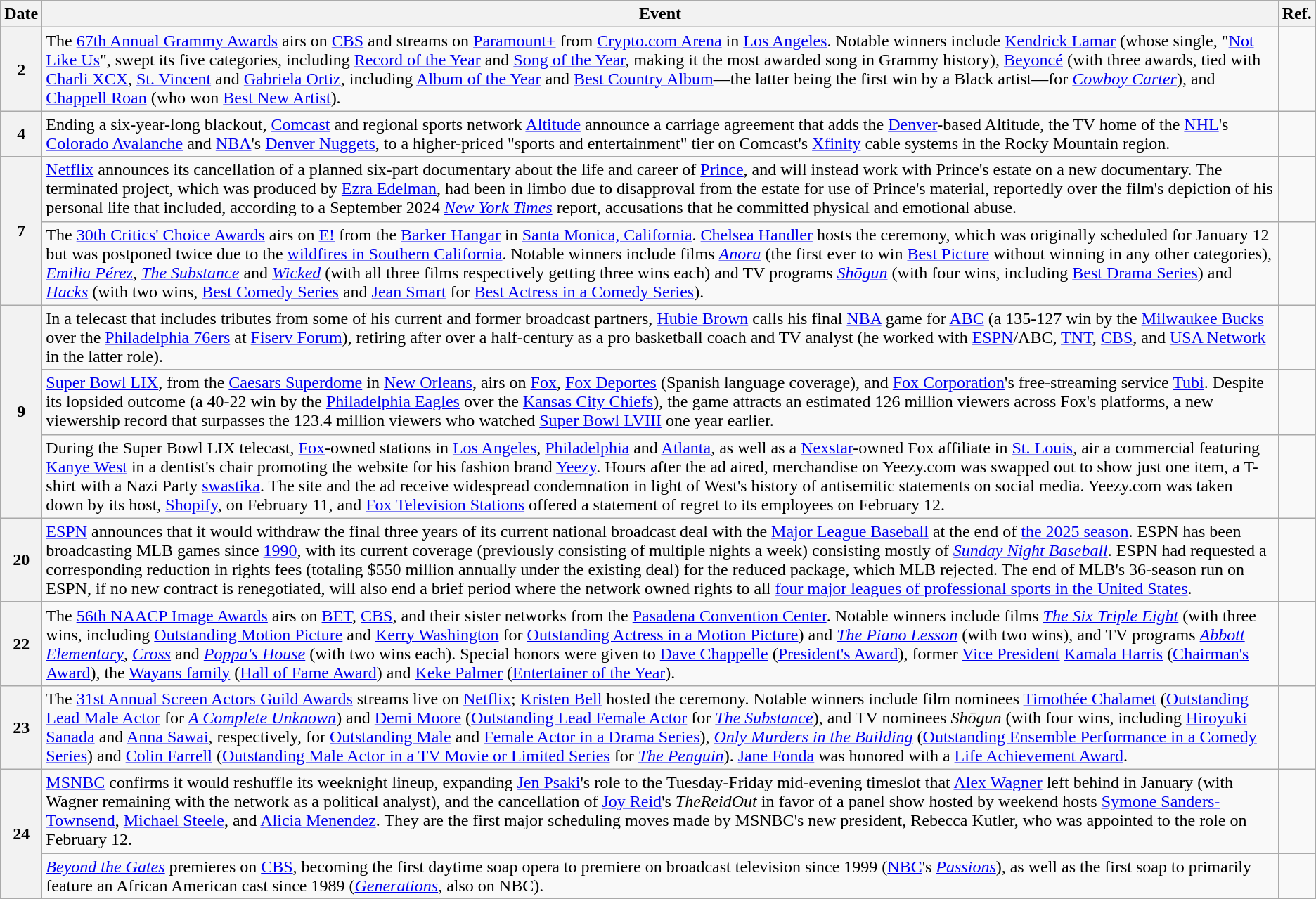<table class="wikitable sortable">
<tr>
<th>Date</th>
<th>Event</th>
<th>Ref.</th>
</tr>
<tr>
<th>2</th>
<td>The <a href='#'>67th Annual Grammy Awards</a> airs on <a href='#'>CBS</a> and streams on <a href='#'>Paramount+</a> from <a href='#'>Crypto.com Arena</a> in <a href='#'>Los Angeles</a>. Notable winners include <a href='#'>Kendrick Lamar</a> (whose single, "<a href='#'>Not Like Us</a>", swept its five categories, including <a href='#'>Record of the Year</a> and <a href='#'>Song of the Year</a>, making it the most awarded song in Grammy history), <a href='#'>Beyoncé</a> (with three awards, tied with <a href='#'>Charli XCX</a>, <a href='#'>St. Vincent</a> and  <a href='#'>Gabriela Ortiz</a>, including <a href='#'>Album of the Year</a> and <a href='#'>Best Country Album</a>—the latter being the first win by a Black artist—for <em><a href='#'>Cowboy Carter</a></em>), and <a href='#'>Chappell Roan</a> (who won <a href='#'>Best New Artist</a>).</td>
<td><br></td>
</tr>
<tr>
<th>4</th>
<td>Ending a six-year-long blackout, <a href='#'>Comcast</a> and regional sports network <a href='#'>Altitude</a> announce a carriage agreement that adds the <a href='#'>Denver</a>-based Altitude, the TV home of the <a href='#'>NHL</a>'s <a href='#'>Colorado Avalanche</a> and <a href='#'>NBA</a>'s <a href='#'>Denver Nuggets</a>, to a higher-priced "sports and entertainment" tier on Comcast's <a href='#'>Xfinity</a> cable systems in the Rocky Mountain region.</td>
<td></td>
</tr>
<tr>
<th rowspan=2>7</th>
<td><a href='#'>Netflix</a> announces its cancellation of a planned six-part documentary about the life and career of <a href='#'>Prince</a>, and will instead work with Prince's estate on a new documentary. The terminated project, which was produced by <a href='#'>Ezra Edelman</a>, had been in limbo due to disapproval from the estate for use of Prince's material, reportedly over the film's depiction of his personal life that included, according to a September 2024 <em><a href='#'>New York Times</a></em> report, accusations that he committed physical and emotional abuse.</td>
<td></td>
</tr>
<tr>
<td>The <a href='#'>30th Critics' Choice Awards</a> airs on <a href='#'>E!</a> from the <a href='#'>Barker Hangar</a> in <a href='#'>Santa Monica, California</a>. <a href='#'>Chelsea Handler</a> hosts the ceremony, which was originally scheduled for January 12 but was postponed twice due to the <a href='#'>wildfires in Southern California</a>. Notable winners include films <em><a href='#'>Anora</a></em> (the first ever to win <a href='#'>Best Picture</a> without winning in any other categories), <em><a href='#'>Emilia Pérez</a></em>, <em><a href='#'>The Substance</a></em> and <em><a href='#'>Wicked</a></em> (with all three films respectively getting three wins each) and TV programs <em><a href='#'>Shōgun</a></em> (with four wins, including <a href='#'>Best Drama Series</a>) and <em><a href='#'>Hacks</a></em> (with two wins, <a href='#'>Best Comedy Series</a> and <a href='#'>Jean Smart</a> for <a href='#'>Best Actress in a Comedy Series</a>).</td>
<td><br><br></td>
</tr>
<tr>
<th rowspan=3>9</th>
<td>In a telecast that includes tributes from some of his current and former broadcast partners, <a href='#'>Hubie Brown</a> calls his final <a href='#'>NBA</a> game for <a href='#'>ABC</a> (a 135-127 win by the <a href='#'>Milwaukee Bucks</a> over the <a href='#'>Philadelphia 76ers</a> at <a href='#'>Fiserv Forum</a>), retiring after over a half-century as a pro basketball coach and TV analyst (he worked with <a href='#'>ESPN</a>/ABC, <a href='#'>TNT</a>, <a href='#'>CBS</a>, and <a href='#'>USA Network</a> in the latter role).</td>
<td></td>
</tr>
<tr>
<td><a href='#'>Super Bowl LIX</a>, from the <a href='#'>Caesars Superdome</a> in <a href='#'>New Orleans</a>, airs on <a href='#'>Fox</a>, <a href='#'>Fox Deportes</a> (Spanish language coverage), and <a href='#'>Fox Corporation</a>'s free-streaming service <a href='#'>Tubi</a>. Despite its lopsided outcome (a 40-22 win by the <a href='#'>Philadelphia Eagles</a> over the <a href='#'>Kansas City Chiefs</a>), the game attracts an estimated 126 million viewers across Fox's platforms, a new viewership record that surpasses the 123.4 million viewers who watched <a href='#'>Super Bowl LVIII</a> one year earlier.</td>
<td></td>
</tr>
<tr>
<td>During the Super Bowl LIX telecast, <a href='#'>Fox</a>-owned stations in <a href='#'>Los Angeles</a>, <a href='#'>Philadelphia</a> and <a href='#'>Atlanta</a>, as well as a <a href='#'>Nexstar</a>-owned Fox affiliate in <a href='#'>St. Louis</a>, air a commercial featuring <a href='#'>Kanye West</a> in a dentist's chair promoting the website for his fashion brand <a href='#'>Yeezy</a>. Hours after the ad aired, merchandise on Yeezy.com was swapped out to show just one item, a T-shirt with a Nazi Party <a href='#'>swastika</a>. The site and the ad receive widespread condemnation in light of West's history of antisemitic statements on social media. Yeezy.com was taken down by its host, <a href='#'>Shopify</a>, on February 11, and <a href='#'>Fox Television Stations</a> offered a statement of regret to its employees on February 12.</td>
<td><br><br></td>
</tr>
<tr>
<th>20</th>
<td><a href='#'>ESPN</a> announces that it would withdraw the final three years of its current national broadcast deal with the <a href='#'>Major League Baseball</a> at the end of <a href='#'>the 2025 season</a>. ESPN has been broadcasting MLB games since <a href='#'>1990</a>, with its current coverage (previously consisting of multiple nights a week) consisting mostly of <em><a href='#'>Sunday Night Baseball</a></em>. ESPN had requested a corresponding reduction in rights fees (totaling $550 million annually under the existing deal) for the reduced package, which MLB rejected. The end of MLB's 36-season run on ESPN, if no new contract is renegotiated, will also end a brief period where the network owned rights to all <a href='#'>four major leagues of professional sports in the United States</a>.</td>
<td></td>
</tr>
<tr>
<th>22</th>
<td>The <a href='#'>56th NAACP Image Awards</a> airs on <a href='#'>BET</a>, <a href='#'>CBS</a>, and their sister networks from the <a href='#'>Pasadena Convention Center</a>. Notable winners include films <em><a href='#'>The Six Triple Eight</a></em> (with three wins, including <a href='#'>Outstanding Motion Picture</a> and <a href='#'>Kerry Washington</a> for <a href='#'>Outstanding Actress in a Motion Picture</a>) and <em><a href='#'>The Piano Lesson</a></em> (with two wins), and TV programs <em><a href='#'>Abbott Elementary</a></em>, <em><a href='#'>Cross</a></em> and <em><a href='#'>Poppa's House</a></em> (with two wins each). Special honors were given to <a href='#'>Dave Chappelle</a> (<a href='#'>President's Award</a>), former <a href='#'>Vice President</a> <a href='#'>Kamala Harris</a> (<a href='#'>Chairman's Award</a>), the <a href='#'>Wayans family</a> (<a href='#'>Hall of Fame Award</a>) and <a href='#'>Keke Palmer</a> (<a href='#'>Entertainer of the Year</a>).</td>
<td><br></td>
</tr>
<tr>
<th>23</th>
<td>The <a href='#'>31st Annual Screen Actors Guild Awards</a> streams live on <a href='#'>Netflix</a>; <a href='#'>Kristen Bell</a> hosted the ceremony. Notable winners include film nominees <a href='#'>Timothée Chalamet</a> (<a href='#'>Outstanding Lead Male Actor</a> for <em><a href='#'>A Complete Unknown</a></em>) and <a href='#'>Demi Moore</a> (<a href='#'>Outstanding Lead Female Actor</a> for <em><a href='#'>The Substance</a></em>), and TV nominees <em>Shōgun</em> (with four wins, including <a href='#'>Hiroyuki Sanada</a> and <a href='#'>Anna Sawai</a>, respectively, for <a href='#'>Outstanding Male</a> and <a href='#'>Female Actor in a Drama Series</a>), <em><a href='#'>Only Murders in the Building</a></em> (<a href='#'>Outstanding Ensemble Performance in a Comedy Series</a>) and <a href='#'>Colin Farrell</a> (<a href='#'>Outstanding Male Actor in a TV Movie or Limited Series</a> for <em><a href='#'>The Penguin</a></em>). <a href='#'>Jane Fonda</a> was honored with a <a href='#'>Life Achievement Award</a>.</td>
<td></td>
</tr>
<tr>
<th rowspan=2>24</th>
<td><a href='#'>MSNBC</a> confirms it would reshuffle its weeknight lineup, expanding <a href='#'>Jen Psaki</a>'s role to the Tuesday-Friday mid-evening timeslot that <a href='#'>Alex Wagner</a> left behind in January (with Wagner remaining with the network as a political analyst), and the cancellation of <a href='#'>Joy Reid</a>'s <em>TheReidOut</em> in favor of a panel show hosted by weekend hosts <a href='#'>Symone Sanders-Townsend</a>, <a href='#'>Michael Steele</a>, and <a href='#'>Alicia Menendez</a>. They are the first major scheduling moves made by MSNBC's new president, Rebecca Kutler, who was appointed to the role on February 12.</td>
<td></td>
</tr>
<tr>
<td><em><a href='#'>Beyond the Gates</a></em> premieres on <a href='#'>CBS</a>, becoming the first daytime soap opera to premiere on broadcast television since 1999 (<a href='#'>NBC</a>'s <em><a href='#'>Passions</a></em>), as well as the first soap to primarily feature an African American cast since 1989 (<em><a href='#'>Generations</a></em>, also on NBC).</td>
<td><br></td>
</tr>
</table>
